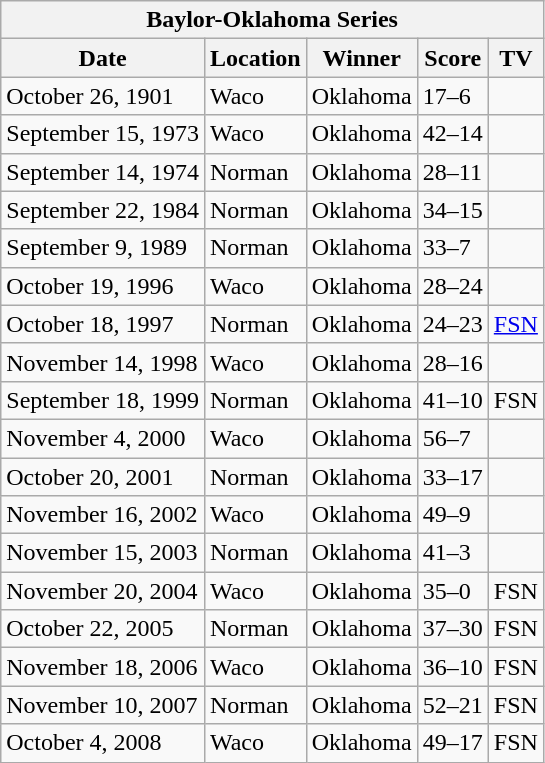<table class="wikitable sortable collapsible collapsed">
<tr>
<th colspan=5>Baylor-Oklahoma Series</th>
</tr>
<tr>
<th>Date</th>
<th>Location</th>
<th>Winner</th>
<th>Score</th>
<th>TV</th>
</tr>
<tr>
<td>October 26, 1901</td>
<td>Waco</td>
<td>Oklahoma</td>
<td>17–6</td>
<td></td>
</tr>
<tr>
<td>September 15, 1973</td>
<td>Waco</td>
<td>Oklahoma</td>
<td>42–14</td>
<td></td>
</tr>
<tr>
<td>September 14, 1974</td>
<td>Norman</td>
<td>Oklahoma</td>
<td>28–11</td>
<td></td>
</tr>
<tr>
<td>September 22, 1984</td>
<td>Norman</td>
<td>Oklahoma</td>
<td>34–15</td>
<td></td>
</tr>
<tr>
<td>September 9, 1989</td>
<td>Norman</td>
<td>Oklahoma</td>
<td>33–7</td>
<td></td>
</tr>
<tr>
<td>October 19, 1996</td>
<td>Waco</td>
<td>Oklahoma</td>
<td>28–24</td>
<td></td>
</tr>
<tr>
<td>October 18, 1997</td>
<td>Norman</td>
<td>Oklahoma</td>
<td>24–23</td>
<td><a href='#'>FSN</a></td>
</tr>
<tr>
<td>November 14, 1998</td>
<td>Waco</td>
<td>Oklahoma</td>
<td>28–16</td>
<td></td>
</tr>
<tr>
<td>September 18, 1999</td>
<td>Norman</td>
<td>Oklahoma</td>
<td>41–10</td>
<td>FSN</td>
</tr>
<tr>
<td>November 4, 2000</td>
<td>Waco</td>
<td>Oklahoma</td>
<td>56–7</td>
<td></td>
</tr>
<tr>
<td>October 20, 2001</td>
<td>Norman</td>
<td>Oklahoma</td>
<td>33–17</td>
<td></td>
</tr>
<tr>
<td>November 16, 2002</td>
<td>Waco</td>
<td>Oklahoma</td>
<td>49–9</td>
<td></td>
</tr>
<tr>
<td>November 15, 2003</td>
<td>Norman</td>
<td>Oklahoma</td>
<td>41–3</td>
<td></td>
</tr>
<tr>
<td>November 20, 2004</td>
<td>Waco</td>
<td>Oklahoma</td>
<td>35–0</td>
<td>FSN</td>
</tr>
<tr>
<td>October 22, 2005</td>
<td>Norman</td>
<td>Oklahoma</td>
<td>37–30</td>
<td>FSN</td>
</tr>
<tr>
<td>November 18, 2006</td>
<td>Waco</td>
<td>Oklahoma</td>
<td>36–10</td>
<td>FSN</td>
</tr>
<tr>
<td>November 10, 2007</td>
<td>Norman</td>
<td>Oklahoma</td>
<td>52–21</td>
<td>FSN</td>
</tr>
<tr>
<td>October 4, 2008</td>
<td>Waco</td>
<td>Oklahoma</td>
<td>49–17</td>
<td>FSN</td>
</tr>
</table>
